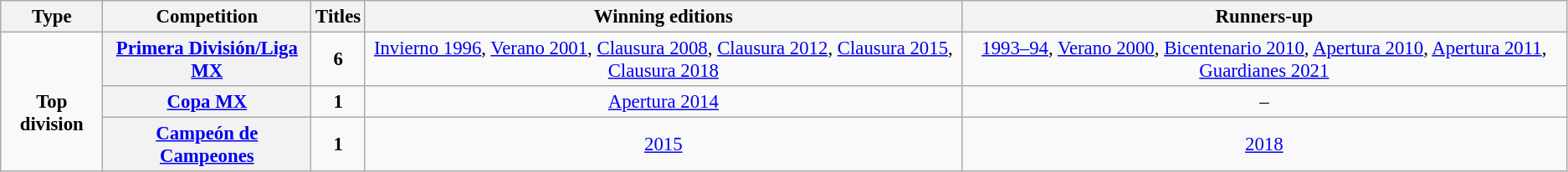<table class="wikitable plainrowheaders" style="font-size:95%; text-align: center;">
<tr>
<th>Type</th>
<th>Competition</th>
<th>Titles</th>
<th>Winning editions</th>
<th>Runners-up</th>
</tr>
<tr>
<td rowspan="3"><br><strong>Top division</strong></td>
<th scope=col><a href='#'>Primera División/Liga MX</a></th>
<td><strong>6</strong></td>
<td><a href='#'>Invierno 1996</a>, <a href='#'>Verano 2001</a>, <a href='#'>Clausura 2008</a>, <a href='#'>Clausura 2012</a>, <a href='#'>Clausura 2015</a>, <a href='#'>Clausura 2018</a></td>
<td><a href='#'>1993–94</a>, <a href='#'>Verano 2000</a>, <a href='#'>Bicentenario 2010</a>, <a href='#'>Apertura 2010</a>, <a href='#'>Apertura 2011</a>, <a href='#'>Guardianes 2021</a></td>
</tr>
<tr>
<th scope=col><a href='#'>Copa MX</a></th>
<td><strong>1</strong></td>
<td><a href='#'>Apertura 2014</a></td>
<td>–</td>
</tr>
<tr>
<th scope=col><a href='#'>Campeón de Campeones</a></th>
<td><strong>1</strong></td>
<td><a href='#'>2015</a></td>
<td><a href='#'>2018</a></td>
</tr>
</table>
